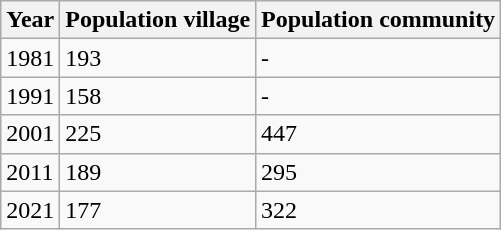<table class="wikitable">
<tr>
<th>Year</th>
<th>Population village</th>
<th>Population community</th>
</tr>
<tr>
<td>1981</td>
<td>193</td>
<td>-</td>
</tr>
<tr>
<td>1991</td>
<td>158</td>
<td>-</td>
</tr>
<tr>
<td>2001</td>
<td>225</td>
<td>447</td>
</tr>
<tr>
<td>2011</td>
<td>189</td>
<td>295</td>
</tr>
<tr>
<td>2021</td>
<td>177</td>
<td>322</td>
</tr>
</table>
